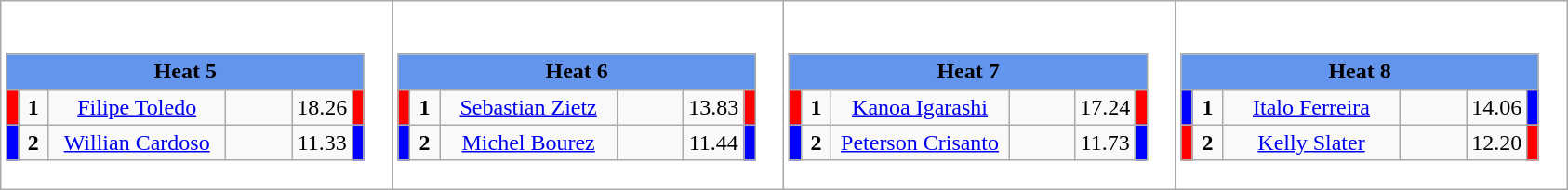<table class="wikitable" style="background:#fff;">
<tr>
<td><div><br><table class="wikitable">
<tr>
<td colspan="6"  style="text-align:center; background:#6495ed;"><strong>Heat 5</strong></td>
</tr>
<tr>
<td style="width:01px; background: #f00;"></td>
<td style="width:14px; text-align:center;"><strong>1</strong></td>
<td style="width:120px; text-align:center;"><a href='#'>Filipe Toledo</a></td>
<td style="width:40px; text-align:center;"></td>
<td style="width:20px; text-align:center;">18.26</td>
<td style="width:01px; background: #f00;"></td>
</tr>
<tr>
<td style="width:01px; background: #00f;"></td>
<td style="width:14px; text-align:center;"><strong>2</strong></td>
<td style="width:120px; text-align:center;"><a href='#'>Willian Cardoso</a></td>
<td style="width:40px; text-align:center;"></td>
<td style="width:20px; text-align:center;">11.33</td>
<td style="width:01px; background: #00f;"></td>
</tr>
</table>
</div></td>
<td><div><br><table class="wikitable">
<tr>
<td colspan="6"  style="text-align:center; background:#6495ed;"><strong>Heat 6</strong></td>
</tr>
<tr>
<td style="width:01px; background: #f00;"></td>
<td style="width:14px; text-align:center;"><strong>1</strong></td>
<td style="width:120px; text-align:center;"><a href='#'>Sebastian Zietz</a></td>
<td style="width:40px; text-align:center;"></td>
<td style="width:20px; text-align:center;">13.83</td>
<td style="width:01px; background: #f00;"></td>
</tr>
<tr>
<td style="width:01px; background: #00f;"></td>
<td style="width:14px; text-align:center;"><strong>2</strong></td>
<td style="width:120px; text-align:center;"><a href='#'>Michel Bourez</a></td>
<td style="width:40px; text-align:center;"></td>
<td style="width:20px; text-align:center;">11.44</td>
<td style="width:01px; background: #00f;"></td>
</tr>
</table>
</div></td>
<td><div><br><table class="wikitable">
<tr>
<td colspan="6"  style="text-align:center; background:#6495ed;"><strong>Heat 7</strong></td>
</tr>
<tr>
<td style="width:01px; background: #f00;"></td>
<td style="width:14px; text-align:center;"><strong>1</strong></td>
<td style="width:120px; text-align:center;"><a href='#'>Kanoa Igarashi</a></td>
<td style="width:40px; text-align:center;"></td>
<td style="width:20px; text-align:center;">17.24</td>
<td style="width:01px; background: #f00;"></td>
</tr>
<tr>
<td style="width:01px; background: #00f;"></td>
<td style="width:14px; text-align:center;"><strong>2</strong></td>
<td style="width:120px; text-align:center;"><a href='#'>Peterson Crisanto</a></td>
<td style="width:40px; text-align:center;"></td>
<td style="width:20px; text-align:center;">11.73</td>
<td style="width:01px; background: #00f;"></td>
</tr>
</table>
</div></td>
<td><div><br><table class="wikitable">
<tr>
<td colspan="6"  style="text-align:center; background:#6495ed;"><strong>Heat 8</strong></td>
</tr>
<tr>
<td style="width:01px; background: #00f;"></td>
<td style="width:14px; text-align:center;"><strong>1</strong></td>
<td style="width:120px; text-align:center;"><a href='#'>Italo Ferreira</a></td>
<td style="width:40px; text-align:center;"></td>
<td style="width:20px; text-align:center;">14.06</td>
<td style="width:01px; background: #00f;"></td>
</tr>
<tr>
<td style="width:01px; background: #f00;"></td>
<td style="width:14px; text-align:center;"><strong>2</strong></td>
<td style="width:120px; text-align:center;"><a href='#'>Kelly Slater</a></td>
<td style="width:40px; text-align:center;"></td>
<td style="width:20px; text-align:center;">12.20</td>
<td style="width:01px; background: #f00;"></td>
</tr>
</table>
</div></td>
</tr>
</table>
